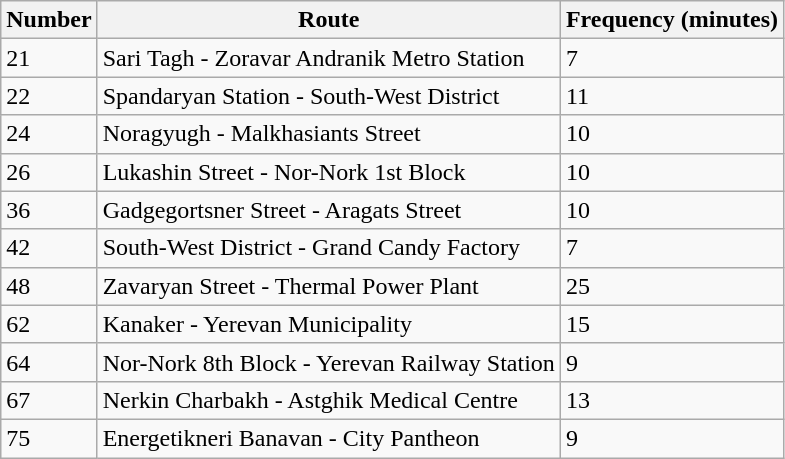<table class="wikitable sortable mw-collapsible mw-collapsed">
<tr>
<th>Number</th>
<th>Route</th>
<th>Frequency (minutes)</th>
</tr>
<tr>
<td>21</td>
<td>Sari Tagh - Zoravar Andranik Metro Station</td>
<td>7</td>
</tr>
<tr>
<td>22</td>
<td>Spandaryan Station - South-West District</td>
<td>11</td>
</tr>
<tr>
<td>24</td>
<td>Noragyugh - Malkhasiants Street</td>
<td>10</td>
</tr>
<tr>
<td>26</td>
<td>Lukashin Street - Nor-Nork 1st Block</td>
<td>10</td>
</tr>
<tr>
<td>36</td>
<td>Gadgegortsner Street - Aragats Street</td>
<td>10</td>
</tr>
<tr>
<td>42</td>
<td>South-West District - Grand Candy Factory</td>
<td>7</td>
</tr>
<tr>
<td>48</td>
<td>Zavaryan Street - Thermal Power Plant</td>
<td>25</td>
</tr>
<tr>
<td>62</td>
<td>Kanaker - Yerevan Municipality</td>
<td>15</td>
</tr>
<tr>
<td>64</td>
<td>Nor-Nork 8th Block - Yerevan Railway Station</td>
<td>9</td>
</tr>
<tr>
<td>67</td>
<td>Nerkin Charbakh - Astghik Medical Centre</td>
<td>13</td>
</tr>
<tr>
<td>75</td>
<td>Energetikneri Banavan - City Pantheon</td>
<td>9</td>
</tr>
</table>
